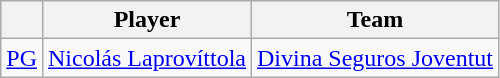<table class="wikitable">
<tr>
<th align="center"></th>
<th align="center">Player</th>
<th align="center">Team</th>
</tr>
<tr>
<td align=center><a href='#'>PG</a></td>
<td> <a href='#'>Nicolás Laprovíttola</a></td>
<td><a href='#'>Divina Seguros Joventut</a></td>
</tr>
</table>
